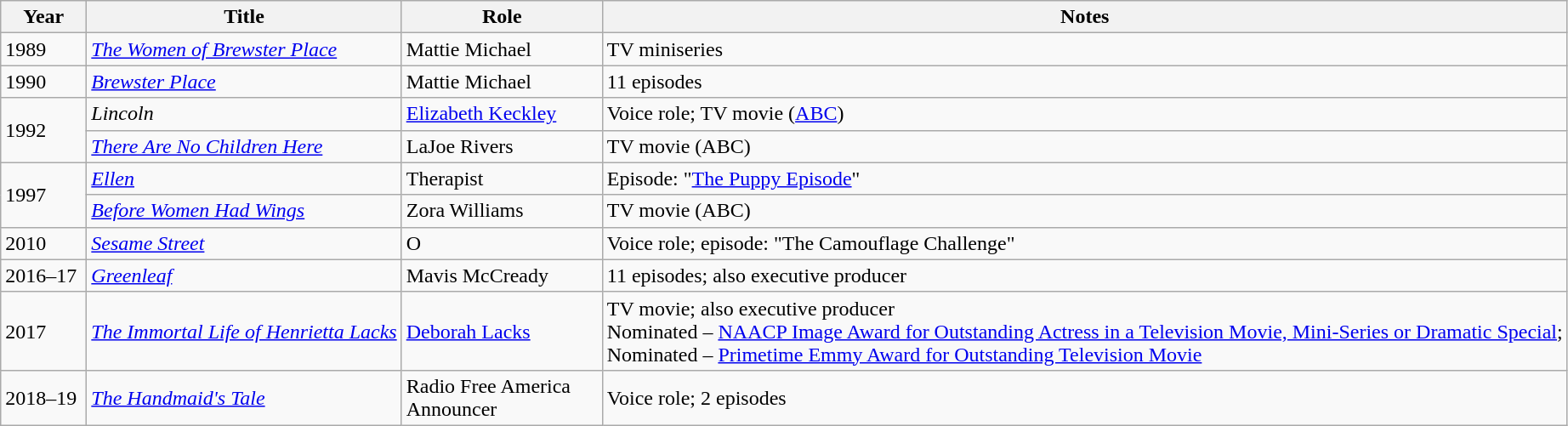<table class="wikitable sortable">
<tr>
<th style="width:60px;">Year</th>
<th>Title</th>
<th style="width:150px;">Role</th>
<th class="unsortable">Notes</th>
</tr>
<tr>
<td>1989</td>
<td><em><a href='#'>The Women of Brewster Place</a></em></td>
<td>Mattie Michael</td>
<td>TV miniseries</td>
</tr>
<tr>
<td>1990</td>
<td><em><a href='#'>Brewster Place</a></em></td>
<td>Mattie Michael</td>
<td>11 episodes</td>
</tr>
<tr>
<td rowspan=2>1992</td>
<td><em>Lincoln</em></td>
<td><a href='#'>Elizabeth Keckley</a></td>
<td>Voice role; TV movie (<a href='#'>ABC</a>)</td>
</tr>
<tr>
<td><em><a href='#'>There Are No Children Here</a></em></td>
<td>LaJoe Rivers</td>
<td>TV movie (ABC)</td>
</tr>
<tr>
<td rowspan=2>1997</td>
<td><em><a href='#'>Ellen</a></em></td>
<td>Therapist</td>
<td>Episode: "<a href='#'>The Puppy Episode</a>"</td>
</tr>
<tr>
<td><em><a href='#'>Before Women Had Wings</a></em></td>
<td>Zora Williams</td>
<td>TV movie (ABC)</td>
</tr>
<tr>
<td>2010</td>
<td><em><a href='#'>Sesame Street</a></em></td>
<td>O</td>
<td>Voice role; episode: "The Camouflage Challenge"</td>
</tr>
<tr>
<td>2016–17</td>
<td><em><a href='#'>Greenleaf</a></em></td>
<td>Mavis McCready</td>
<td>11 episodes; also executive producer</td>
</tr>
<tr>
<td>2017</td>
<td><em><a href='#'>The Immortal Life of Henrietta Lacks</a></em></td>
<td><a href='#'>Deborah Lacks</a></td>
<td>TV movie; also executive producer<br>Nominated – <a href='#'>NAACP Image Award for Outstanding Actress in a Television Movie, Mini-Series or Dramatic Special</a>;<br>Nominated – <a href='#'>Primetime Emmy Award for Outstanding Television Movie</a></td>
</tr>
<tr>
<td>2018–19</td>
<td><em><a href='#'>The Handmaid's Tale</a></em></td>
<td>Radio Free America Announcer</td>
<td>Voice role; 2 episodes</td>
</tr>
</table>
